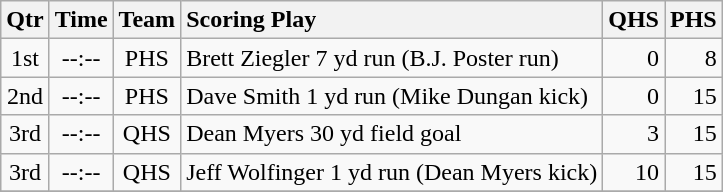<table class="wikitable">
<tr>
<th style="text-align: center;">Qtr</th>
<th style="text-align: center;">Time</th>
<th style="text-align: center;">Team</th>
<th style="text-align: left;">Scoring Play</th>
<th style="text-align: right;">QHS</th>
<th style="text-align: right;">PHS</th>
</tr>
<tr>
<td style="text-align: center;">1st</td>
<td style="text-align: center;">--:--</td>
<td style="text-align: center;">PHS</td>
<td style="text-align: left;">Brett Ziegler 7 yd run (B.J. Poster run)</td>
<td style="text-align: right;">0</td>
<td style="text-align: right;">8</td>
</tr>
<tr>
<td style="text-align: center;">2nd</td>
<td style="text-align: center;">--:--</td>
<td style="text-align: center;">PHS</td>
<td style="text-align: left;">Dave Smith 1 yd run (Mike Dungan kick)</td>
<td style="text-align: right;">0</td>
<td style="text-align: right;">15</td>
</tr>
<tr>
<td style="text-align: center;">3rd</td>
<td style="text-align: center;">--:--</td>
<td style="text-align: center;">QHS</td>
<td style="text-align: left;">Dean Myers 30 yd field goal</td>
<td style="text-align: right;">3</td>
<td style="text-align: right;">15</td>
</tr>
<tr>
<td style="text-align: center;">3rd</td>
<td style="text-align: center;">--:--</td>
<td style="text-align: center;">QHS</td>
<td style="text-align: left;">Jeff Wolfinger 1 yd run (Dean Myers kick)</td>
<td style="text-align: right;">10</td>
<td style="text-align: right;">15</td>
</tr>
<tr>
</tr>
</table>
